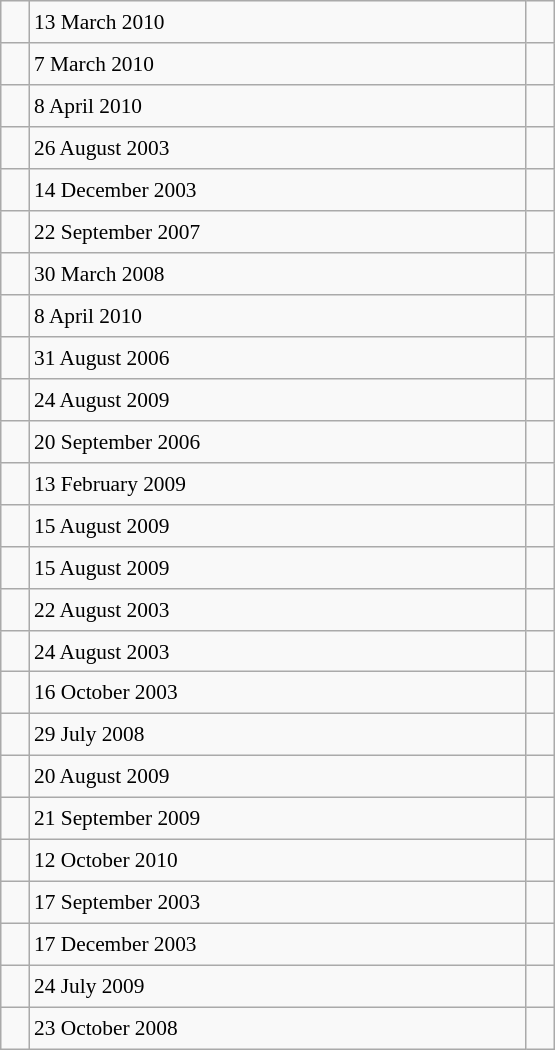<table class="wikitable" style="font-size: 89%; float: left; width: 26em; margin-right: 1em; height: 700px">
<tr>
<td></td>
<td>13 March 2010</td>
<td></td>
</tr>
<tr>
<td></td>
<td>7 March 2010</td>
<td></td>
</tr>
<tr>
<td></td>
<td>8 April 2010</td>
<td></td>
</tr>
<tr>
<td></td>
<td>26 August 2003</td>
<td></td>
</tr>
<tr>
<td></td>
<td>14 December 2003</td>
<td></td>
</tr>
<tr>
<td></td>
<td>22 September 2007</td>
<td></td>
</tr>
<tr>
<td></td>
<td>30 March 2008</td>
<td></td>
</tr>
<tr>
<td></td>
<td>8 April 2010</td>
<td></td>
</tr>
<tr>
<td></td>
<td>31 August 2006</td>
<td></td>
</tr>
<tr>
<td></td>
<td>24 August 2009</td>
<td></td>
</tr>
<tr>
<td></td>
<td>20 September 2006</td>
<td></td>
</tr>
<tr>
<td></td>
<td>13 February 2009</td>
<td></td>
</tr>
<tr>
<td></td>
<td>15 August 2009</td>
<td></td>
</tr>
<tr>
<td></td>
<td>15 August 2009</td>
<td></td>
</tr>
<tr>
<td></td>
<td>22 August 2003</td>
<td></td>
</tr>
<tr>
<td></td>
<td>24 August 2003</td>
<td></td>
</tr>
<tr>
<td></td>
<td>16 October 2003</td>
<td></td>
</tr>
<tr>
<td></td>
<td>29 July 2008</td>
<td></td>
</tr>
<tr>
<td></td>
<td>20 August 2009</td>
<td></td>
</tr>
<tr>
<td></td>
<td>21 September 2009</td>
<td></td>
</tr>
<tr>
<td></td>
<td>12 October 2010</td>
<td></td>
</tr>
<tr>
<td></td>
<td>17 September 2003</td>
<td></td>
</tr>
<tr>
<td></td>
<td>17 December 2003</td>
<td></td>
</tr>
<tr>
<td></td>
<td>24 July 2009</td>
<td></td>
</tr>
<tr>
<td></td>
<td>23 October 2008</td>
<td></td>
</tr>
</table>
